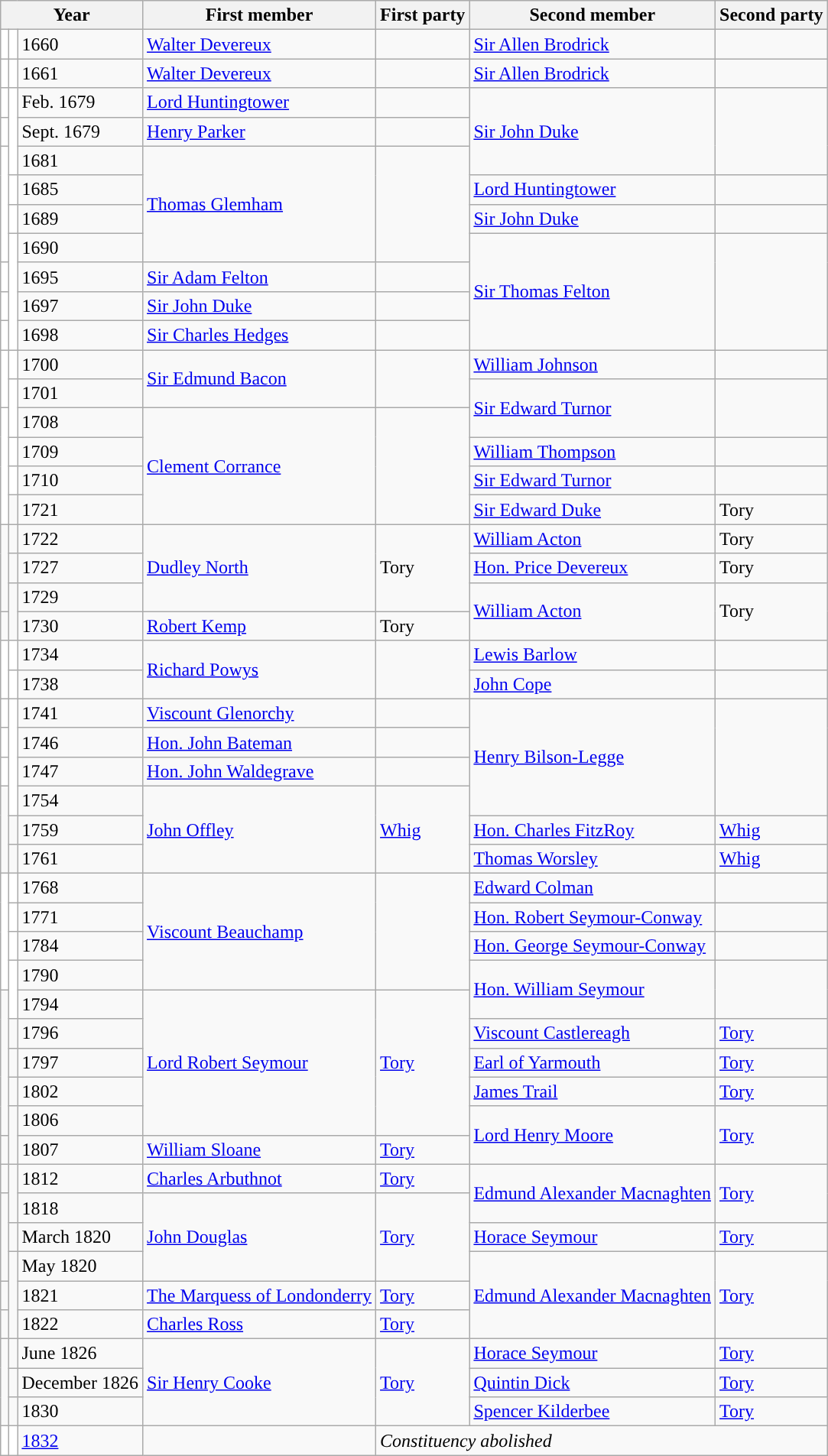<table class="wikitable">
<tr>
<th colspan="3">Year</th>
<th>First member</th>
<th>First party</th>
<th>Second member</th>
<th>Second party</th>
</tr>
<tr>
<td style="color:inherit;background-color: white"></td>
<td style="color:inherit;background-color: white"></td>
<td>1660</td>
<td><a href='#'>Walter Devereux</a></td>
<td></td>
<td><a href='#'>Sir Allen Brodrick</a></td>
<td></td>
</tr>
<tr>
<td style="color:inherit;background-color: white"></td>
<td style="color:inherit;background-color: white"></td>
<td>1661</td>
<td><a href='#'>Walter Devereux</a></td>
<td></td>
<td><a href='#'>Sir Allen Brodrick</a></td>
<td></td>
</tr>
<tr>
<td style="color:inherit;background-color: white"></td>
<td rowspan="3" style="color:inherit;background-color: white"></td>
<td>Feb. 1679</td>
<td><a href='#'>Lord Huntingtower</a></td>
<td></td>
<td rowspan="3"><a href='#'>Sir John Duke</a></td>
<td rowspan="3"></td>
</tr>
<tr>
<td style="color:inherit;background-color: white"></td>
<td>Sept. 1679</td>
<td><a href='#'>Henry Parker</a></td>
<td></td>
</tr>
<tr>
<td rowspan="4" style="color:inherit;background-color: white"></td>
<td>1681</td>
<td rowspan="4"><a href='#'>Thomas Glemham</a></td>
<td rowspan="4"></td>
</tr>
<tr>
<td style="color:inherit;background-color: white"></td>
<td>1685</td>
<td><a href='#'>Lord Huntingtower</a></td>
<td></td>
</tr>
<tr>
<td style="color:inherit;background-color: white"></td>
<td>1689</td>
<td><a href='#'>Sir John Duke</a></td>
<td></td>
</tr>
<tr>
<td rowspan="4" style="color:inherit;background-color: white"></td>
<td>1690</td>
<td rowspan="4"><a href='#'>Sir Thomas Felton</a></td>
<td rowspan="4"></td>
</tr>
<tr>
<td style="color:inherit;background-color: white"></td>
<td>1695</td>
<td><a href='#'>Sir Adam Felton</a></td>
<td></td>
</tr>
<tr>
<td style="color:inherit;background-color: white"></td>
<td>1697</td>
<td><a href='#'>Sir John Duke</a></td>
<td></td>
</tr>
<tr>
<td style="color:inherit;background-color: white"></td>
<td>1698</td>
<td><a href='#'>Sir Charles Hedges</a></td>
<td></td>
</tr>
<tr>
<td rowspan="2" style="color:inherit;background-color: white"></td>
<td style="color:inherit;background-color: white"></td>
<td>1700</td>
<td rowspan="2"><a href='#'>Sir Edmund Bacon</a></td>
<td rowspan="2"></td>
<td><a href='#'>William Johnson</a></td>
<td></td>
</tr>
<tr>
<td rowspan="2" style="color:inherit;background-color: white"></td>
<td>1701</td>
<td rowspan="2"><a href='#'>Sir Edward Turnor</a></td>
<td rowspan="2"></td>
</tr>
<tr>
<td rowspan="4" style="color:inherit;background-color: white"></td>
<td>1708</td>
<td rowspan="4"><a href='#'>Clement Corrance</a></td>
<td rowspan="4"></td>
</tr>
<tr>
<td style="color:inherit;background-color: white"></td>
<td>1709</td>
<td><a href='#'>William Thompson</a></td>
<td></td>
</tr>
<tr>
<td style="color:inherit;background-color: white"></td>
<td>1710</td>
<td><a href='#'>Sir Edward Turnor</a></td>
<td></td>
</tr>
<tr>
<td style="color:inherit;background-color: "></td>
<td>1721</td>
<td><a href='#'>Sir Edward Duke</a></td>
<td>Tory</td>
</tr>
<tr>
<td rowspan="3" style="color:inherit;background-color: "></td>
<td style="color:inherit;background-color: "></td>
<td>1722</td>
<td rowspan="3"><a href='#'>Dudley North</a></td>
<td rowspan="3">Tory</td>
<td><a href='#'>William Acton</a></td>
<td>Tory</td>
</tr>
<tr>
<td style="color:inherit;background-color: "></td>
<td>1727</td>
<td><a href='#'>Hon. Price Devereux</a></td>
<td>Tory</td>
</tr>
<tr>
<td rowspan="2" style="color:inherit;background-color: "></td>
<td>1729</td>
<td rowspan="2"><a href='#'>William Acton</a></td>
<td rowspan="2">Tory</td>
</tr>
<tr>
<td style="color:inherit;background-color: "></td>
<td>1730</td>
<td><a href='#'>Robert Kemp</a></td>
<td>Tory</td>
</tr>
<tr>
<td rowspan="2" style="color:inherit;background-color: white"></td>
<td style="color:inherit;background-color: white"></td>
<td>1734</td>
<td rowspan="2"><a href='#'>Richard Powys</a></td>
<td rowspan="2"></td>
<td><a href='#'>Lewis Barlow</a></td>
<td></td>
</tr>
<tr>
<td style="color:inherit;background-color: white"></td>
<td>1738</td>
<td><a href='#'>John Cope</a></td>
<td></td>
</tr>
<tr>
<td style="color:inherit;background-color: white"></td>
<td rowspan="4" style="color:inherit;background-color: white"></td>
<td>1741</td>
<td><a href='#'>Viscount Glenorchy</a></td>
<td></td>
<td rowspan="4"><a href='#'>Henry Bilson-Legge</a></td>
<td rowspan="4"></td>
</tr>
<tr>
<td style="color:inherit;background-color: white"></td>
<td>1746</td>
<td><a href='#'>Hon. John Bateman</a></td>
<td></td>
</tr>
<tr>
<td style="color:inherit;background-color: white"></td>
<td>1747</td>
<td><a href='#'>Hon. John Waldegrave</a></td>
<td></td>
</tr>
<tr>
<td rowspan="3" style="color:inherit;background-color: "></td>
<td>1754</td>
<td rowspan="3"><a href='#'>John Offley</a></td>
<td rowspan="3"><a href='#'>Whig</a></td>
</tr>
<tr>
<td style="color:inherit;background-color: "></td>
<td>1759</td>
<td><a href='#'>Hon. Charles FitzRoy</a></td>
<td><a href='#'>Whig</a></td>
</tr>
<tr>
<td style="color:inherit;background-color: "></td>
<td>1761</td>
<td><a href='#'>Thomas Worsley</a></td>
<td><a href='#'>Whig</a></td>
</tr>
<tr>
<td rowspan="4" style="color:inherit;background-color: white"></td>
<td style="color:inherit;background-color: white"></td>
<td>1768</td>
<td rowspan="4"><a href='#'>Viscount Beauchamp</a></td>
<td rowspan="4"></td>
<td><a href='#'>Edward Colman</a></td>
<td></td>
</tr>
<tr>
<td style="color:inherit;background-color: white"></td>
<td>1771</td>
<td><a href='#'>Hon. Robert Seymour-Conway</a></td>
<td></td>
</tr>
<tr>
<td style="color:inherit;background-color: white"></td>
<td>1784</td>
<td><a href='#'>Hon. George Seymour-Conway</a></td>
<td></td>
</tr>
<tr>
<td rowspan="2" style="color:inherit;background-color: white"></td>
<td>1790</td>
<td rowspan="2"><a href='#'>Hon. William Seymour</a></td>
<td rowspan="2"></td>
</tr>
<tr>
<td rowspan="5" style="color:inherit;background-color: "></td>
<td>1794</td>
<td rowspan="5"><a href='#'>Lord Robert Seymour</a></td>
<td rowspan="5"><a href='#'>Tory</a></td>
</tr>
<tr>
<td style="color:inherit;background-color: "></td>
<td>1796</td>
<td><a href='#'>Viscount Castlereagh</a></td>
<td><a href='#'>Tory</a></td>
</tr>
<tr>
<td style="color:inherit;background-color: "></td>
<td>1797</td>
<td><a href='#'>Earl of Yarmouth</a></td>
<td><a href='#'>Tory</a></td>
</tr>
<tr>
<td style="color:inherit;background-color: "></td>
<td>1802</td>
<td><a href='#'>James Trail</a></td>
<td><a href='#'>Tory</a></td>
</tr>
<tr>
<td rowspan="2" style="color:inherit;background-color: "></td>
<td>1806</td>
<td rowspan="2"><a href='#'>Lord Henry Moore</a></td>
<td rowspan="2"><a href='#'>Tory</a></td>
</tr>
<tr>
<td style="color:inherit;background-color: "></td>
<td>1807</td>
<td><a href='#'>William Sloane</a></td>
<td><a href='#'>Tory</a></td>
</tr>
<tr>
<td style="color:inherit;background-color: "></td>
<td rowspan="2" style="color:inherit;background-color: "></td>
<td>1812</td>
<td><a href='#'>Charles Arbuthnot</a></td>
<td><a href='#'>Tory</a></td>
<td rowspan="2"><a href='#'>Edmund Alexander Macnaghten</a></td>
<td rowspan="2"><a href='#'>Tory</a></td>
</tr>
<tr>
<td rowspan="3" style="color:inherit;background-color: "></td>
<td>1818</td>
<td rowspan="3"><a href='#'>John Douglas</a></td>
<td rowspan="3"><a href='#'>Tory</a></td>
</tr>
<tr>
<td style="color:inherit;background-color: "></td>
<td>March 1820</td>
<td><a href='#'>Horace Seymour</a></td>
<td><a href='#'>Tory</a></td>
</tr>
<tr>
<td rowspan="3" style="color:inherit;background-color: "></td>
<td>May 1820</td>
<td rowspan="3"><a href='#'>Edmund Alexander Macnaghten</a></td>
<td rowspan="3"><a href='#'>Tory</a></td>
</tr>
<tr>
<td style="color:inherit;background-color: "></td>
<td>1821</td>
<td><a href='#'>The Marquess of Londonderry</a></td>
<td><a href='#'>Tory</a></td>
</tr>
<tr>
<td style="color:inherit;background-color: "></td>
<td>1822</td>
<td><a href='#'>Charles Ross</a></td>
<td><a href='#'>Tory</a></td>
</tr>
<tr>
<td rowspan="3" style="color:inherit;background-color: "></td>
<td style="color:inherit;background-color: "></td>
<td>June 1826</td>
<td rowspan="3"><a href='#'>Sir Henry Cooke</a></td>
<td rowspan="3"><a href='#'>Tory</a></td>
<td><a href='#'>Horace Seymour</a></td>
<td><a href='#'>Tory</a></td>
</tr>
<tr>
<td style="color:inherit;background-color: "></td>
<td>December 1826</td>
<td><a href='#'>Quintin Dick</a></td>
<td><a href='#'>Tory</a></td>
</tr>
<tr>
<td style="color:inherit;background-color: "></td>
<td>1830</td>
<td><a href='#'>Spencer Kilderbee</a></td>
<td><a href='#'>Tory</a></td>
</tr>
<tr>
<td style="color:inherit;background-color: white"></td>
<td style="color:inherit;background-color: white"></td>
<td><a href='#'>1832</a></td>
<td></td>
<td colspan="5"><em>Constituency abolished</em></td>
</tr>
</table>
